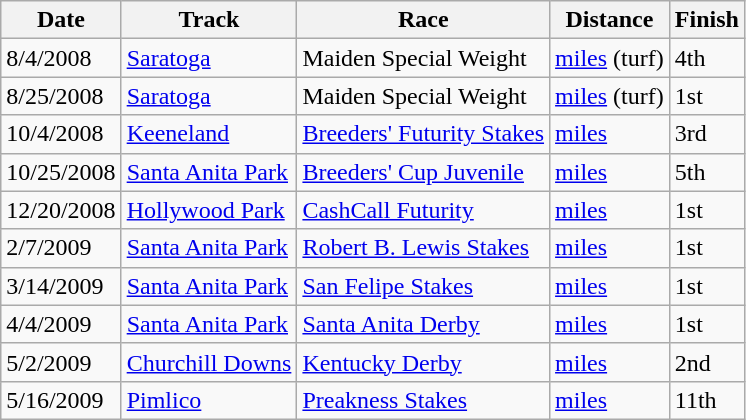<table class="wikitable sortable">
<tr>
<th>Date</th>
<th>Track</th>
<th>Race</th>
<th>Distance</th>
<th>Finish</th>
</tr>
<tr>
<td>8/4/2008</td>
<td><a href='#'>Saratoga</a></td>
<td>Maiden Special Weight</td>
<td> <a href='#'>miles</a> (turf)</td>
<td>4th</td>
</tr>
<tr>
<td>8/25/2008</td>
<td><a href='#'>Saratoga</a></td>
<td>Maiden Special Weight</td>
<td> <a href='#'>miles</a> (turf)</td>
<td>1st</td>
</tr>
<tr>
<td>10/4/2008</td>
<td><a href='#'>Keeneland</a></td>
<td><a href='#'>Breeders' Futurity Stakes</a></td>
<td> <a href='#'>miles</a></td>
<td>3rd</td>
</tr>
<tr>
<td>10/25/2008</td>
<td><a href='#'>Santa Anita Park</a></td>
<td><a href='#'>Breeders' Cup Juvenile</a></td>
<td> <a href='#'>miles</a></td>
<td>5th</td>
</tr>
<tr>
<td>12/20/2008</td>
<td><a href='#'>Hollywood Park</a></td>
<td><a href='#'>CashCall Futurity</a></td>
<td> <a href='#'>miles</a></td>
<td>1st</td>
</tr>
<tr>
<td>2/7/2009</td>
<td><a href='#'>Santa Anita Park</a></td>
<td><a href='#'>Robert B. Lewis Stakes</a></td>
<td> <a href='#'>miles</a></td>
<td>1st</td>
</tr>
<tr>
<td>3/14/2009</td>
<td><a href='#'>Santa Anita Park</a></td>
<td><a href='#'>San Felipe Stakes</a></td>
<td> <a href='#'>miles</a></td>
<td>1st</td>
</tr>
<tr>
<td>4/4/2009</td>
<td><a href='#'>Santa Anita Park</a></td>
<td><a href='#'>Santa Anita Derby</a></td>
<td> <a href='#'>miles</a></td>
<td>1st</td>
</tr>
<tr>
<td>5/2/2009</td>
<td><a href='#'>Churchill Downs</a></td>
<td><a href='#'>Kentucky Derby</a></td>
<td> <a href='#'>miles</a></td>
<td>2nd</td>
</tr>
<tr>
<td>5/16/2009</td>
<td><a href='#'>Pimlico</a></td>
<td><a href='#'>Preakness Stakes</a></td>
<td> <a href='#'>miles</a></td>
<td>11th</td>
</tr>
</table>
